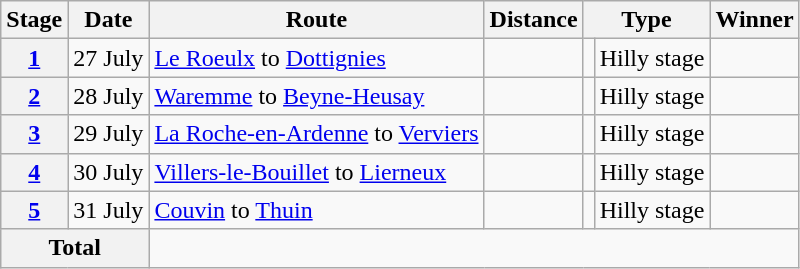<table class="wikitable">
<tr>
<th>Stage</th>
<th>Date</th>
<th>Route</th>
<th>Distance</th>
<th colspan="2">Type</th>
<th>Winner</th>
</tr>
<tr>
<th scope="row"><a href='#'>1</a></th>
<td align=right>27 July</td>
<td><a href='#'>Le Roeulx</a> to <a href='#'>Dottignies</a></td>
<td style="text-align:center;"></td>
<td></td>
<td>Hilly stage</td>
<td></td>
</tr>
<tr>
<th scope="row"><a href='#'>2</a></th>
<td align=right>28 July</td>
<td><a href='#'>Waremme</a> to <a href='#'>Beyne-Heusay</a></td>
<td style="text-align:center;"></td>
<td></td>
<td>Hilly stage</td>
<td></td>
</tr>
<tr>
<th scope="row"><a href='#'>3</a></th>
<td align=right>29 July</td>
<td><a href='#'>La Roche-en-Ardenne</a> to <a href='#'>Verviers</a></td>
<td style="text-align:center;"></td>
<td></td>
<td>Hilly stage</td>
<td></td>
</tr>
<tr>
<th scope="row"><a href='#'>4</a></th>
<td align=right>30 July</td>
<td><a href='#'>Villers-le-Bouillet</a> to <a href='#'>Lierneux</a></td>
<td style="text-align:center;"></td>
<td></td>
<td>Hilly stage</td>
<td></td>
</tr>
<tr>
<th scope="row"><a href='#'>5</a></th>
<td align=right>31 July</td>
<td><a href='#'>Couvin</a> to <a href='#'>Thuin</a></td>
<td style="text-align:center;"></td>
<td></td>
<td>Hilly stage</td>
<td></td>
</tr>
<tr>
<th colspan="2">Total</th>
<td colspan="5" style="text-align:center;"></td>
</tr>
</table>
